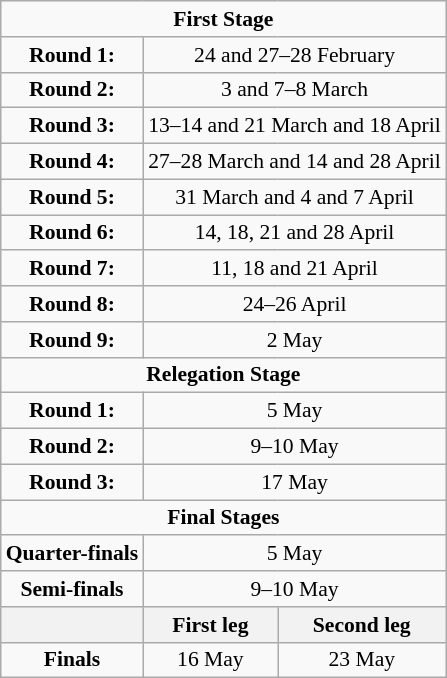<table class=wikitable style="text-align:center; font-size:90%">
<tr>
<td colspan=3><strong>First Stage</strong></td>
</tr>
<tr>
<td><strong>Round 1:</strong></td>
<td colspan=2>24 and 27–28 February</td>
</tr>
<tr>
<td><strong>Round 2:</strong></td>
<td colspan=2>3 and 7–8 March</td>
</tr>
<tr>
<td><strong>Round 3:</strong></td>
<td colspan=2>13–14 and 21 March and 18 April</td>
</tr>
<tr>
<td><strong>Round 4:</strong></td>
<td colspan=2>27–28 March and 14 and 28 April</td>
</tr>
<tr>
<td><strong>Round 5:</strong></td>
<td colspan=2>31 March and 4 and 7 April</td>
</tr>
<tr>
<td><strong>Round 6:</strong></td>
<td colspan=2>14, 18, 21 and 28 April</td>
</tr>
<tr>
<td><strong>Round 7:</strong></td>
<td colspan=2>11, 18 and 21 April</td>
</tr>
<tr>
<td><strong>Round 8:</strong></td>
<td colspan=2>24–26 April</td>
</tr>
<tr>
<td><strong>Round 9:</strong></td>
<td colspan=2>2 May</td>
</tr>
<tr>
<td colspan=3><strong>Relegation Stage</strong></td>
</tr>
<tr>
<td><strong>Round 1:</strong></td>
<td colspan=2>5 May</td>
</tr>
<tr>
<td><strong>Round 2:</strong></td>
<td colspan=2>9–10 May</td>
</tr>
<tr>
<td><strong>Round 3:</strong></td>
<td colspan=2>17 May</td>
</tr>
<tr>
<td colspan=3><strong>Final Stages</strong></td>
</tr>
<tr>
<td><strong>Quarter-finals</strong></td>
<td colspan=2>5 May</td>
</tr>
<tr>
<td><strong>Semi-finals</strong></td>
<td colspan=2>9–10 May</td>
</tr>
<tr>
<th></th>
<th>First leg</th>
<th>Second leg</th>
</tr>
<tr>
<td><strong>Finals</strong></td>
<td>16 May</td>
<td>23 May</td>
</tr>
</table>
